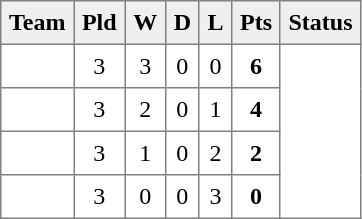<table style=border-collapse:collapse border=1 cellspacing=0 cellpadding=5>
<tr align=center bgcolor=#efefef>
<th>Team</th>
<th>Pld</th>
<th>W</th>
<th>D</th>
<th>L</th>
<th>Pts</th>
<th>Status</th>
</tr>
<tr align=center style="background:#FFFFFF;">
<td style="text-align:left;"> </td>
<td>3</td>
<td>3</td>
<td>0</td>
<td>0</td>
<td><strong>6</strong></td>
<td rowspan=4></td>
</tr>
<tr align=center style="background:#FFFFFF;">
<td style="text-align:left;"> </td>
<td>3</td>
<td>2</td>
<td>0</td>
<td>1</td>
<td><strong>4</strong></td>
</tr>
<tr align=center style="background:#FFFFFF;">
<td style="text-align:left;"> </td>
<td>3</td>
<td>1</td>
<td>0</td>
<td>2</td>
<td><strong>2</strong></td>
</tr>
<tr align=center style="background:#FFFFFF;">
<td style="text-align:left;"> </td>
<td>3</td>
<td>0</td>
<td>0</td>
<td>3</td>
<td><strong>0</strong></td>
</tr>
</table>
